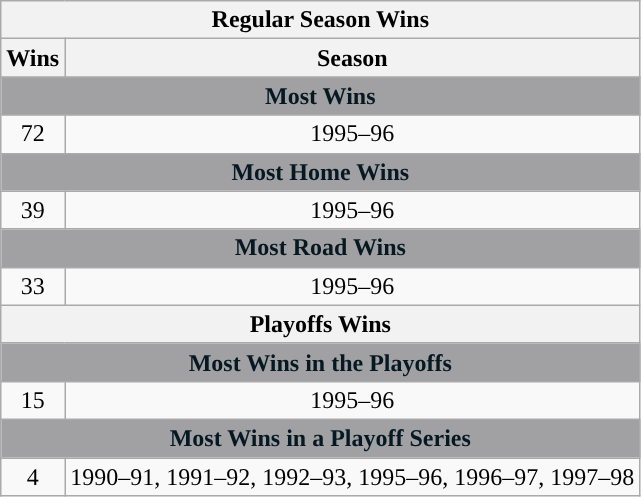<table class="wikitable" style="text-align:center">
<tr>
<th colspan="2">Regular Season Wins</th>
</tr>
<tr>
<th>Wins</th>
<th>Season</th>
</tr>
<tr>
<th colspan="2" style="text-align:center; background:#A1A1A4; color:#061922;">Most Wins</th>
</tr>
<tr>
<td>72</td>
<td>1995–96</td>
</tr>
<tr>
<th colspan="2" style="text-align:center; background:#A1A1A4; color:#061922;">Most Home Wins</th>
</tr>
<tr>
<td>39</td>
<td>1995–96</td>
</tr>
<tr>
<th colspan="2" style="text-align:center; background:#A1A1A4; color:#061922;">Most Road Wins</th>
</tr>
<tr>
<td>33</td>
<td>1995–96</td>
</tr>
<tr>
<th colspan="2">Playoffs Wins</th>
</tr>
<tr>
<th colspan="2" style="text-align:center; background:#A1A1A4; color:#061922;">Most Wins in the Playoffs</th>
</tr>
<tr>
<td>15</td>
<td>1995–96</td>
</tr>
<tr>
<th colspan="2" style="text-align:center; background:#A1A1A4; color:#061922;">Most Wins in a Playoff Series</th>
</tr>
<tr>
<td>4</td>
<td>1990–91, 1991–92, 1992–93, 1995–96, 1996–97, 1997–98</td>
</tr>
</table>
